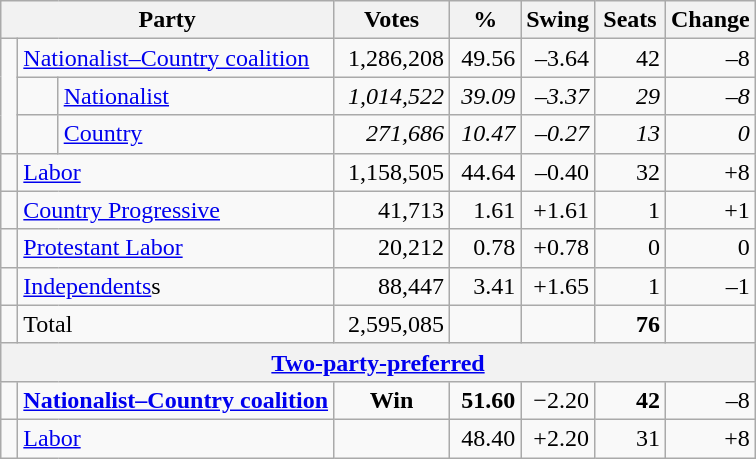<table class="wikitable">
<tr>
<th colspan=3 style="width:180px">Party</th>
<th style="width:70px">Votes</th>
<th style="width:40px">%</th>
<th style="width:40px">Swing</th>
<th style="width:40px">Seats</th>
<th style="width:40px">Change</th>
</tr>
<tr>
<td rowspan=3> </td>
<td colspan=2><a href='#'>Nationalist–Country coalition</a></td>
<td align=right>1,286,208</td>
<td align=right>49.56</td>
<td align=right>–3.64</td>
<td align=right>42</td>
<td align=right>–8</td>
</tr>
<tr>
<td> </td>
<td><a href='#'>Nationalist</a></td>
<td style="text-align:right"><em>1,014,522</em></td>
<td style="text-align:right"><em>39.09</em></td>
<td style="text-align:right"><em>–3.37</em></td>
<td style="text-align:right"><em>29</em></td>
<td style="text-align:right"><em>–8</em></td>
</tr>
<tr>
<td> </td>
<td><a href='#'>Country</a></td>
<td style="text-align:right"><em>271,686</em></td>
<td style="text-align:right"><em>10.47</em></td>
<td style="text-align:right"><em>–0.27</em></td>
<td style="text-align:right"><em>13</em></td>
<td style="text-align:right"><em>0</em></td>
</tr>
<tr>
<td> </td>
<td colspan=2><a href='#'>Labor</a></td>
<td style="text-align:right">1,158,505</td>
<td style="text-align:right">44.64</td>
<td style="text-align:right">–0.40</td>
<td style="text-align:right">32</td>
<td style="text-align:right">+8</td>
</tr>
<tr>
<td> </td>
<td colspan=2><a href='#'>Country Progressive</a></td>
<td style="text-align:right">41,713</td>
<td style="text-align:right">1.61</td>
<td style="text-align:right">+1.61</td>
<td style="text-align:right">1</td>
<td style="text-align:right">+1</td>
</tr>
<tr>
<td> </td>
<td colspan=2><a href='#'>Protestant Labor</a></td>
<td style="text-align:right">20,212</td>
<td style="text-align:right">0.78</td>
<td style="text-align:right">+0.78</td>
<td style="text-align:right">0</td>
<td style="text-align:right">0</td>
</tr>
<tr>
<td> </td>
<td colspan=2><a href='#'>Independents</a>s</td>
<td style="text-align:right">88,447</td>
<td style="text-align:right">3.41</td>
<td style="text-align:right">+1.65</td>
<td style="text-align:right">1</td>
<td style="text-align:right">–1</td>
</tr>
<tr>
<td> </td>
<td colspan=2>Total</td>
<td style="text-align:right">2,595,085</td>
<td style="text-align:right"> </td>
<td style="text-align:right"> </td>
<td style="text-align:right"><strong>76</strong></td>
<td style="text-align:right"></td>
</tr>
<tr>
<th colspan=8 align=center><a href='#'>Two-party-preferred</a> </th>
</tr>
<tr>
<td> </td>
<td colspan=2><strong><a href='#'>Nationalist–Country coalition</a></strong></td>
<td style="text-align:center"><strong>Win</strong></td>
<td style="text-align:right"><strong>51.60</strong></td>
<td style="text-align:right">−2.20</td>
<td style="text-align:right"><strong>42</strong></td>
<td style="text-align:right">–8</td>
</tr>
<tr>
<td> </td>
<td colspan=2><a href='#'>Labor</a></td>
<td style="text-align:center"></td>
<td style="text-align:right">48.40</td>
<td style="text-align:right">+2.20</td>
<td style="text-align:right">31</td>
<td style="text-align:right">+8</td>
</tr>
</table>
